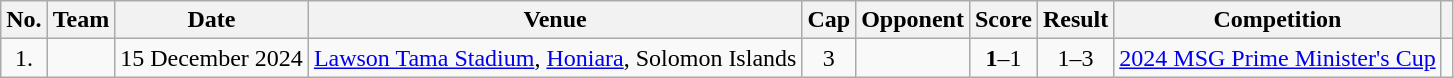<table class="wikitable sortable" style="text-align:center;">
<tr>
<th scope="col">No.</th>
<th>Team</th>
<th scope="col">Date</th>
<th scope="col">Venue</th>
<th>Cap</th>
<th scope="col">Opponent</th>
<th scope="col">Score</th>
<th scope="col">Result</th>
<th scope="col">Competition</th>
<th class="unsortable" scope="col"></th>
</tr>
<tr>
<td>1.</td>
<td></td>
<td style="text-align:left;">15 December 2024</td>
<td style="text-align:left;"><a href='#'>Lawson Tama Stadium</a>, <a href='#'>Honiara</a>, Solomon Islands</td>
<td>3</td>
<td style="text-align:left;"></td>
<td><strong>1</strong>–1</td>
<td>1–3</td>
<td><a href='#'>2024 MSG Prime Minister's Cup</a></td>
<td></td>
</tr>
</table>
